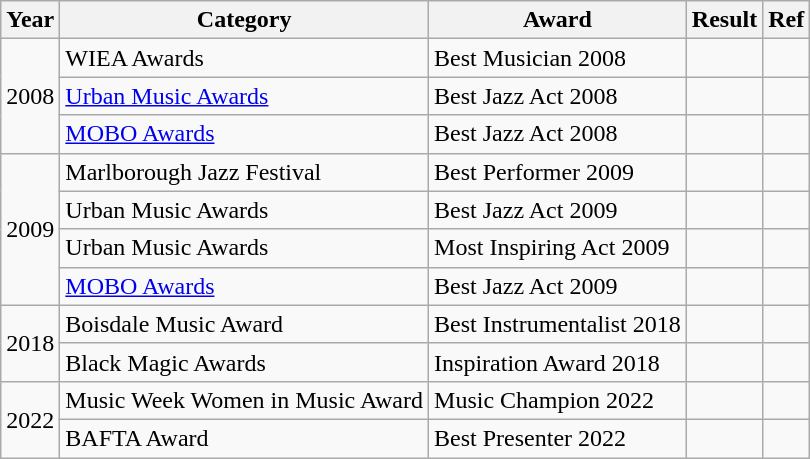<table class=wikitable>
<tr>
<th>Year</th>
<th>Category</th>
<th>Award</th>
<th>Result</th>
<th>Ref</th>
</tr>
<tr>
<td rowspan="3">2008</td>
<td>WIEA Awards</td>
<td>Best Musician 2008</td>
<td></td>
<td></td>
</tr>
<tr>
<td><a href='#'>Urban Music Awards</a></td>
<td>Best Jazz Act 2008</td>
<td></td>
<td></td>
</tr>
<tr>
<td><a href='#'>MOBO Awards</a></td>
<td>Best Jazz Act 2008</td>
<td></td>
<td></td>
</tr>
<tr>
<td rowspan="4">2009</td>
<td>Marlborough Jazz Festival</td>
<td>Best Performer 2009</td>
<td></td>
<td></td>
</tr>
<tr>
<td>Urban Music Awards</td>
<td>Best Jazz Act 2009</td>
<td></td>
<td></td>
</tr>
<tr>
<td>Urban Music Awards</td>
<td>Most Inspiring Act 2009</td>
<td></td>
<td></td>
</tr>
<tr>
<td><a href='#'>MOBO Awards</a></td>
<td>Best Jazz Act 2009</td>
<td></td>
<td></td>
</tr>
<tr>
<td rowspan="2">2018</td>
<td>Boisdale Music Award</td>
<td>Best Instrumentalist 2018</td>
<td></td>
<td></td>
</tr>
<tr>
<td>Black Magic Awards</td>
<td>Inspiration Award 2018</td>
<td></td>
<td></td>
</tr>
<tr>
<td rowspan="2">2022</td>
<td>Music Week Women in Music Award</td>
<td>Music Champion 2022</td>
<td></td>
<td></td>
</tr>
<tr>
<td>BAFTA Award</td>
<td>Best Presenter 2022</td>
<td></td>
<td></td>
</tr>
</table>
